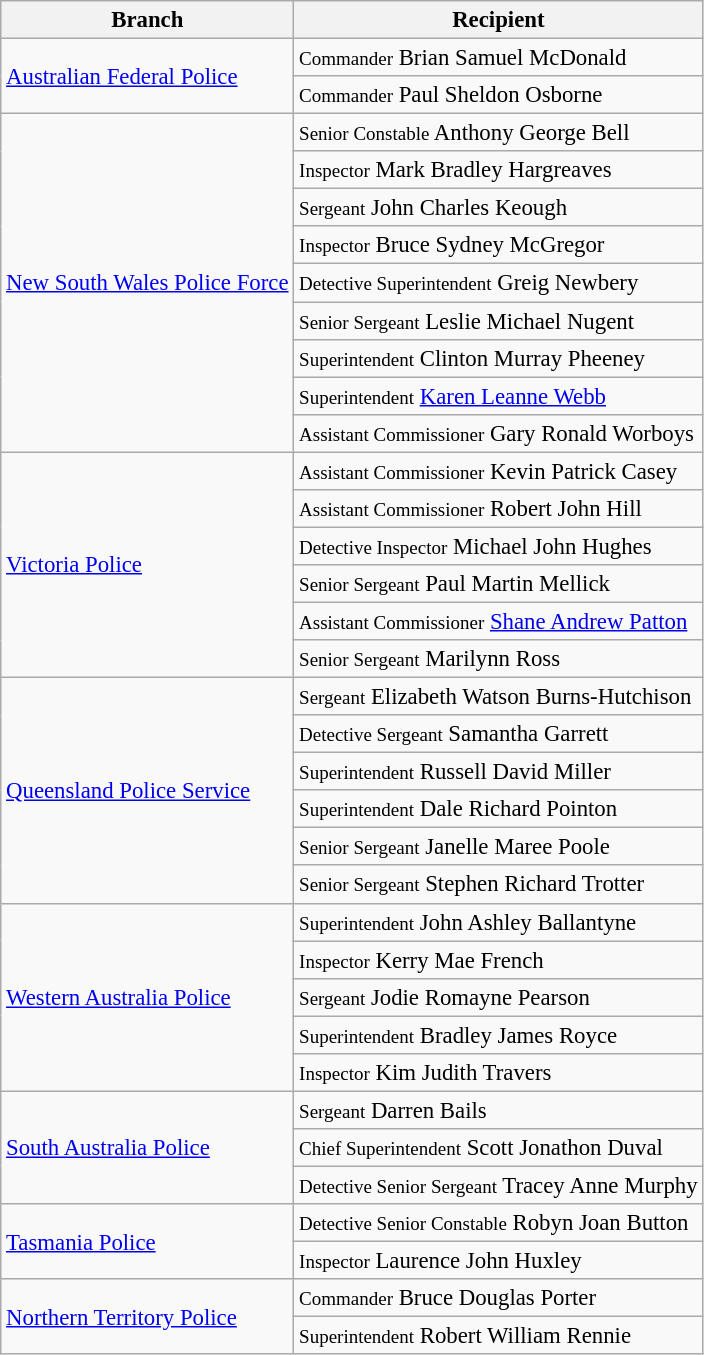<table class="wikitable" style="font-size:95%;">
<tr>
<th>Branch</th>
<th>Recipient</th>
</tr>
<tr>
<td rowspan="2"><a href='#'>Australian Federal Police</a></td>
<td><small>Commander</small> Brian Samuel McDonald</td>
</tr>
<tr>
<td><small>Commander</small> Paul Sheldon Osborne</td>
</tr>
<tr>
<td rowspan="9"><a href='#'>New South Wales Police Force</a></td>
<td><small>Senior Constable</small> Anthony George Bell</td>
</tr>
<tr>
<td><small>Inspector</small> Mark Bradley Hargreaves</td>
</tr>
<tr>
<td><small>Sergeant</small> John Charles Keough</td>
</tr>
<tr>
<td><small>Inspector</small>  Bruce Sydney McGregor</td>
</tr>
<tr>
<td><small>Detective Superintendent</small> Greig Newbery</td>
</tr>
<tr>
<td><small>Senior Sergeant</small> Leslie Michael Nugent</td>
</tr>
<tr>
<td><small>Superintendent</small> Clinton Murray Pheeney</td>
</tr>
<tr>
<td><small>Superintendent</small> <a href='#'>Karen Leanne Webb</a></td>
</tr>
<tr>
<td><small>Assistant Commissioner</small> Gary Ronald Worboys</td>
</tr>
<tr>
<td rowspan="6"><a href='#'>Victoria Police</a></td>
<td><small>Assistant Commissioner</small> Kevin Patrick Casey</td>
</tr>
<tr>
<td><small>Assistant Commissioner</small> Robert John Hill</td>
</tr>
<tr>
<td><small>Detective Inspector</small> Michael John Hughes</td>
</tr>
<tr>
<td><small>Senior Sergeant</small> Paul Martin Mellick</td>
</tr>
<tr>
<td><small>Assistant Commissioner</small> <a href='#'>Shane Andrew Patton</a></td>
</tr>
<tr>
<td><small>Senior Sergeant</small> Marilynn Ross</td>
</tr>
<tr>
<td rowspan="6"><a href='#'>Queensland Police Service</a></td>
<td><small>Sergeant</small> Elizabeth Watson Burns-Hutchison</td>
</tr>
<tr>
<td><small>Detective Sergeant</small> Samantha Garrett</td>
</tr>
<tr>
<td><small>Superintendent</small> Russell David Miller</td>
</tr>
<tr>
<td><small>Superintendent</small> Dale Richard Pointon</td>
</tr>
<tr>
<td><small>Senior Sergeant</small> Janelle Maree Poole</td>
</tr>
<tr>
<td><small>Senior Sergeant</small> Stephen Richard Trotter</td>
</tr>
<tr>
<td rowspan="5"><a href='#'>Western Australia Police</a></td>
<td><small>Superintendent</small> John Ashley Ballantyne</td>
</tr>
<tr>
<td><small>Inspector</small> Kerry Mae French</td>
</tr>
<tr>
<td><small>Sergeant</small> Jodie Romayne Pearson</td>
</tr>
<tr>
<td><small>Superintendent</small> Bradley James Royce</td>
</tr>
<tr>
<td><small>Inspector</small> Kim Judith Travers</td>
</tr>
<tr>
<td rowspan="3"><a href='#'>South Australia Police</a></td>
<td><small>Sergeant</small> Darren Bails</td>
</tr>
<tr>
<td><small>Chief Superintendent</small> Scott Jonathon Duval</td>
</tr>
<tr>
<td><small>Detective Senior Sergeant</small> Tracey Anne Murphy</td>
</tr>
<tr>
<td rowspan="2"><a href='#'>Tasmania Police</a></td>
<td><small>Detective Senior Constable</small> Robyn Joan Button</td>
</tr>
<tr>
<td><small>Inspector</small> Laurence John Huxley</td>
</tr>
<tr>
<td rowspan="2"><a href='#'>Northern Territory Police</a></td>
<td><small>Commander</small> Bruce Douglas Porter</td>
</tr>
<tr>
<td><small>Superintendent</small> Robert William Rennie</td>
</tr>
</table>
